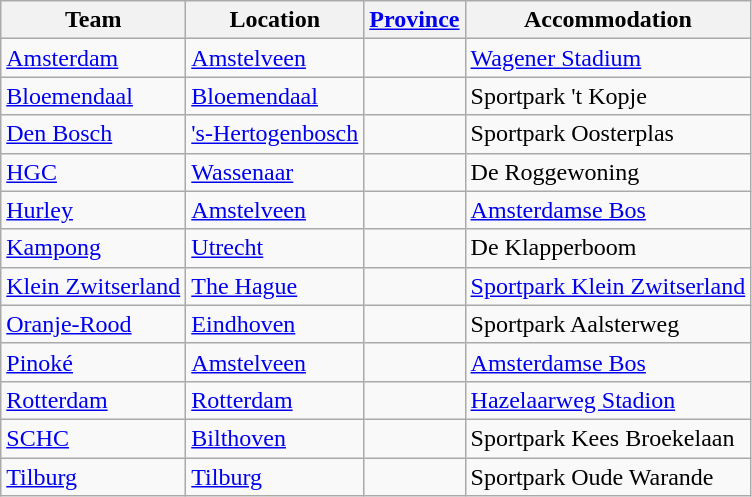<table class="wikitable sortable">
<tr>
<th>Team</th>
<th>Location</th>
<th><a href='#'>Province</a></th>
<th>Accommodation</th>
</tr>
<tr>
<td><a href='#'>Amsterdam</a></td>
<td><a href='#'>Amstelveen</a></td>
<td></td>
<td><a href='#'>Wagener Stadium</a></td>
</tr>
<tr>
<td><a href='#'>Bloemendaal</a></td>
<td><a href='#'>Bloemendaal</a></td>
<td></td>
<td>Sportpark 't Kopje</td>
</tr>
<tr>
<td><a href='#'>Den Bosch</a></td>
<td><a href='#'>'s-Hertogenbosch</a></td>
<td></td>
<td>Sportpark Oosterplas</td>
</tr>
<tr>
<td><a href='#'>HGC</a></td>
<td><a href='#'>Wassenaar</a></td>
<td></td>
<td>De Roggewoning</td>
</tr>
<tr>
<td><a href='#'>Hurley</a></td>
<td><a href='#'>Amstelveen</a></td>
<td></td>
<td><a href='#'>Amsterdamse Bos</a></td>
</tr>
<tr>
<td><a href='#'>Kampong</a></td>
<td><a href='#'>Utrecht</a></td>
<td></td>
<td>De Klapperboom</td>
</tr>
<tr>
<td><a href='#'>Klein Zwitserland</a></td>
<td><a href='#'>The Hague</a></td>
<td></td>
<td><a href='#'>Sportpark Klein Zwitserland</a></td>
</tr>
<tr>
<td><a href='#'>Oranje-Rood</a></td>
<td><a href='#'>Eindhoven</a></td>
<td></td>
<td>Sportpark Aalsterweg</td>
</tr>
<tr>
<td><a href='#'>Pinoké</a></td>
<td><a href='#'>Amstelveen</a></td>
<td></td>
<td><a href='#'>Amsterdamse Bos</a></td>
</tr>
<tr>
<td><a href='#'>Rotterdam</a></td>
<td><a href='#'>Rotterdam</a></td>
<td></td>
<td><a href='#'>Hazelaarweg Stadion</a></td>
</tr>
<tr>
<td><a href='#'>SCHC</a></td>
<td><a href='#'>Bilthoven</a></td>
<td></td>
<td>Sportpark Kees Broekelaan</td>
</tr>
<tr>
<td><a href='#'>Tilburg</a></td>
<td><a href='#'>Tilburg</a></td>
<td></td>
<td>Sportpark Oude Warande</td>
</tr>
</table>
